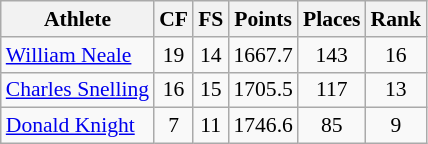<table class="wikitable" border="1" style="font-size:90%">
<tr>
<th>Athlete</th>
<th>CF</th>
<th>FS</th>
<th>Points</th>
<th>Places</th>
<th>Rank</th>
</tr>
<tr align=center>
<td align=left><a href='#'>William Neale</a></td>
<td>19</td>
<td>14</td>
<td>1667.7</td>
<td>143</td>
<td>16</td>
</tr>
<tr align=center>
<td align=left><a href='#'>Charles Snelling</a></td>
<td>16</td>
<td>15</td>
<td>1705.5</td>
<td>117</td>
<td>13</td>
</tr>
<tr align=center>
<td align=left><a href='#'>Donald Knight</a></td>
<td>7</td>
<td>11</td>
<td>1746.6</td>
<td>85</td>
<td>9</td>
</tr>
</table>
